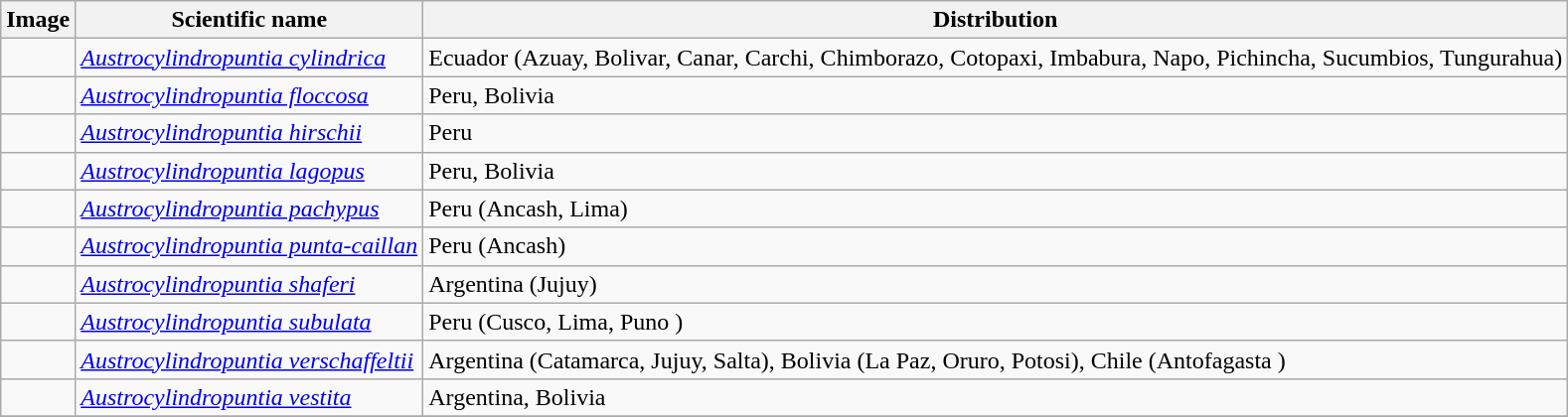<table class="wikitable">
<tr>
<th>Image</th>
<th>Scientific name</th>
<th>Distribution</th>
</tr>
<tr>
<td></td>
<td><em><a href='#'>Austrocylindropuntia cylindrica</a></em></td>
<td>Ecuador (Azuay, Bolivar, Canar, Carchi, Chimborazo, Cotopaxi, Imbabura, Napo, Pichincha, Sucumbios, Tungurahua)</td>
</tr>
<tr>
<td></td>
<td><em><a href='#'>Austrocylindropuntia floccosa</a></em></td>
<td>Peru, Bolivia</td>
</tr>
<tr>
<td></td>
<td><em><a href='#'>Austrocylindropuntia hirschii</a></em></td>
<td>Peru</td>
</tr>
<tr>
<td></td>
<td><em><a href='#'>Austrocylindropuntia lagopus</a></em></td>
<td>Peru, Bolivia</td>
</tr>
<tr>
<td></td>
<td><em><a href='#'>Austrocylindropuntia pachypus</a></em></td>
<td>Peru (Ancash, Lima)</td>
</tr>
<tr>
<td></td>
<td><em><a href='#'>Austrocylindropuntia punta-caillan</a></em></td>
<td>Peru (Ancash)</td>
</tr>
<tr>
<td></td>
<td><em><a href='#'>Austrocylindropuntia shaferi</a></em></td>
<td>Argentina (Jujuy)</td>
</tr>
<tr>
<td></td>
<td><em><a href='#'>Austrocylindropuntia subulata</a></em></td>
<td>Peru (Cusco, Lima, Puno )</td>
</tr>
<tr>
<td></td>
<td><em><a href='#'>Austrocylindropuntia verschaffeltii</a></em></td>
<td>Argentina (Catamarca, Jujuy, Salta), Bolivia (La Paz, Oruro, Potosi), Chile (Antofagasta )</td>
</tr>
<tr>
<td></td>
<td><em><a href='#'>Austrocylindropuntia vestita</a></em></td>
<td>Argentina, Bolivia</td>
</tr>
<tr>
</tr>
</table>
